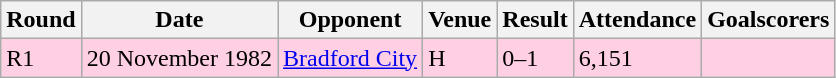<table class="wikitable">
<tr>
<th>Round</th>
<th>Date</th>
<th>Opponent</th>
<th>Venue</th>
<th>Result</th>
<th>Attendance</th>
<th>Goalscorers</th>
</tr>
<tr style="background-color: #ffd0e3;">
<td>R1</td>
<td>20 November 1982</td>
<td><a href='#'>Bradford City</a></td>
<td>H</td>
<td>0–1</td>
<td>6,151</td>
<td></td>
</tr>
</table>
